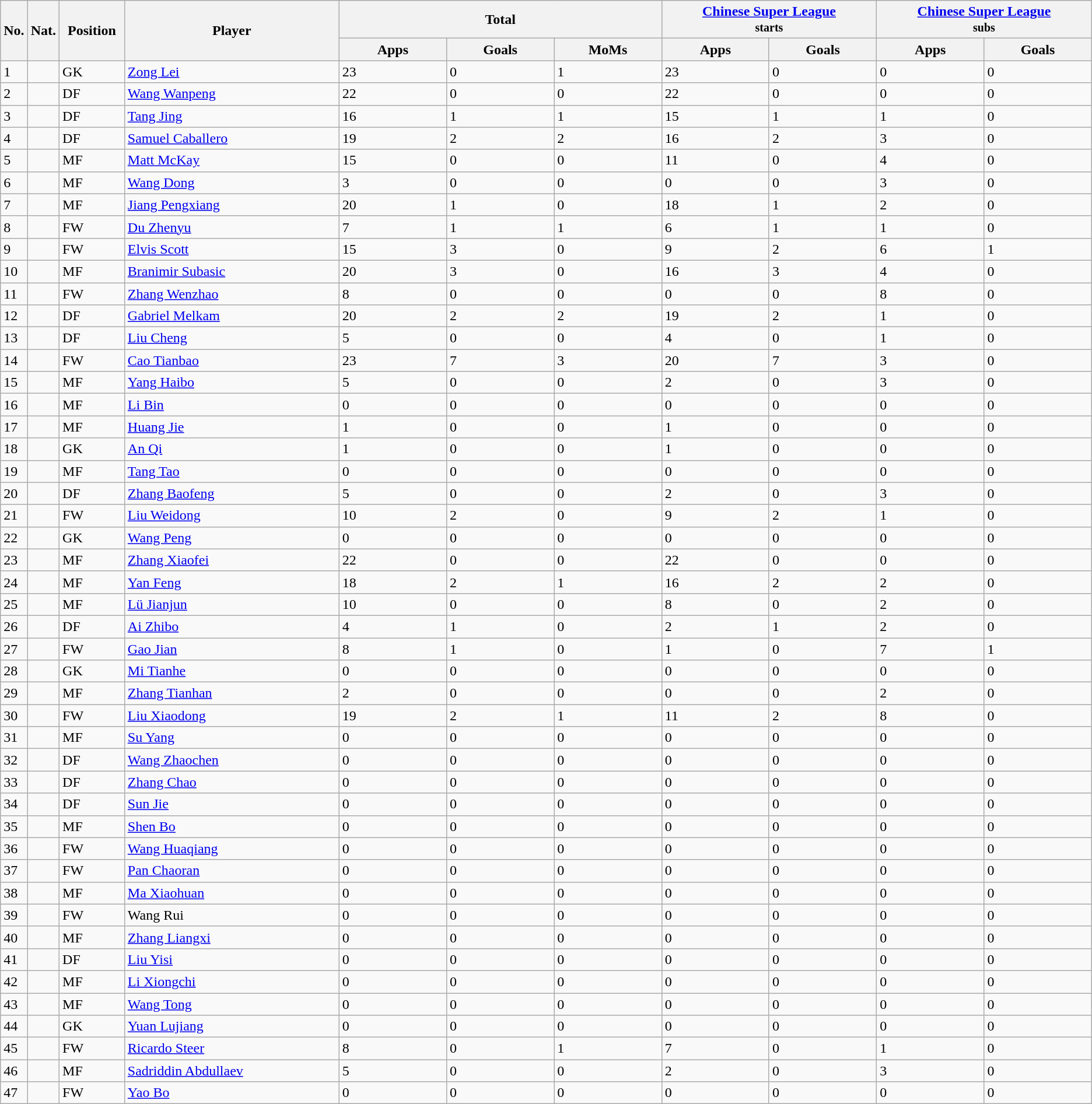<table class="wikitable"  class= style="text-align:center; font-size:95%; width:75%">
<tr>
<th rowspan="2" style="width:2%;">No.</th>
<th rowspan="2" style="width:2%;">Nat.</th>
<th rowspan="2" style="width:6%;">Position</th>
<th rowspan="2" style="width:20%;">Player</th>
<th colspan="3" style="width:30%;">Total</th>
<th colspan="2" style="width:20%;"><a href='#'>Chinese Super League</a><br><small>starts</small></th>
<th colspan="2" style="width:20%;"><a href='#'>Chinese Super League</a><br><small>subs</small></th>
</tr>
<tr>
<th style="width:10%;">Apps</th>
<th style="width:10%;">Goals</th>
<th style="width:10%;">MoMs</th>
<th style="width:10%;">Apps</th>
<th style="width:10%;">Goals</th>
<th style="width:10%;">Apps</th>
<th style="width:10%;">Goals</th>
</tr>
<tr>
<td>1</td>
<td></td>
<td>GK</td>
<td><a href='#'>Zong Lei</a></td>
<td>23</td>
<td>0</td>
<td>1</td>
<td>23</td>
<td>0</td>
<td>0</td>
<td>0</td>
</tr>
<tr>
<td>2</td>
<td></td>
<td>DF</td>
<td><a href='#'>Wang Wanpeng</a></td>
<td>22</td>
<td>0</td>
<td>0</td>
<td>22</td>
<td>0</td>
<td>0</td>
<td>0</td>
</tr>
<tr>
<td>3</td>
<td></td>
<td>DF</td>
<td><a href='#'>Tang Jing</a></td>
<td>16</td>
<td>1</td>
<td>1</td>
<td>15</td>
<td>1</td>
<td>1</td>
<td>0</td>
</tr>
<tr>
<td>4</td>
<td></td>
<td>DF</td>
<td><a href='#'>Samuel Caballero</a></td>
<td>19</td>
<td>2</td>
<td>2</td>
<td>16</td>
<td>2</td>
<td>3</td>
<td>0</td>
</tr>
<tr>
<td>5</td>
<td></td>
<td>MF</td>
<td><a href='#'>Matt McKay</a></td>
<td>15</td>
<td>0</td>
<td>0</td>
<td>11</td>
<td>0</td>
<td>4</td>
<td>0</td>
</tr>
<tr>
<td>6</td>
<td></td>
<td>MF</td>
<td><a href='#'>Wang Dong</a></td>
<td>3</td>
<td>0</td>
<td>0</td>
<td>0</td>
<td>0</td>
<td>3</td>
<td>0</td>
</tr>
<tr>
<td>7</td>
<td></td>
<td>MF</td>
<td><a href='#'>Jiang Pengxiang</a></td>
<td>20</td>
<td>1</td>
<td>0</td>
<td>18</td>
<td>1</td>
<td>2</td>
<td>0</td>
</tr>
<tr>
<td>8</td>
<td></td>
<td>FW</td>
<td><a href='#'>Du Zhenyu</a></td>
<td>7</td>
<td>1</td>
<td>1</td>
<td>6</td>
<td>1</td>
<td>1</td>
<td>0</td>
</tr>
<tr>
<td>9</td>
<td></td>
<td>FW</td>
<td><a href='#'>Elvis Scott</a></td>
<td>15</td>
<td>3</td>
<td>0</td>
<td>9</td>
<td>2</td>
<td>6</td>
<td>1</td>
</tr>
<tr>
<td>10</td>
<td></td>
<td>MF</td>
<td><a href='#'>Branimir Subasic</a></td>
<td>20</td>
<td>3</td>
<td>0</td>
<td>16</td>
<td>3</td>
<td>4</td>
<td>0</td>
</tr>
<tr>
<td>11</td>
<td></td>
<td>FW</td>
<td><a href='#'>Zhang Wenzhao</a></td>
<td>8</td>
<td>0</td>
<td>0</td>
<td>0</td>
<td>0</td>
<td>8</td>
<td>0</td>
</tr>
<tr>
<td>12</td>
<td></td>
<td>DF</td>
<td><a href='#'>Gabriel Melkam</a></td>
<td>20</td>
<td>2</td>
<td>2</td>
<td>19</td>
<td>2</td>
<td>1</td>
<td>0</td>
</tr>
<tr>
<td>13</td>
<td></td>
<td>DF</td>
<td><a href='#'>Liu Cheng</a></td>
<td>5</td>
<td>0</td>
<td>0</td>
<td>4</td>
<td>0</td>
<td>1</td>
<td>0</td>
</tr>
<tr>
<td>14</td>
<td></td>
<td>FW</td>
<td><a href='#'>Cao Tianbao</a></td>
<td>23</td>
<td>7</td>
<td>3</td>
<td>20</td>
<td>7</td>
<td>3</td>
<td>0</td>
</tr>
<tr>
<td>15</td>
<td></td>
<td>MF</td>
<td><a href='#'>Yang Haibo</a></td>
<td>5</td>
<td>0</td>
<td>0</td>
<td>2</td>
<td>0</td>
<td>3</td>
<td>0</td>
</tr>
<tr>
<td>16</td>
<td></td>
<td>MF</td>
<td><a href='#'>Li Bin</a></td>
<td>0</td>
<td>0</td>
<td>0</td>
<td>0</td>
<td>0</td>
<td>0</td>
<td>0</td>
</tr>
<tr>
<td>17</td>
<td></td>
<td>MF</td>
<td><a href='#'>Huang Jie</a></td>
<td>1</td>
<td>0</td>
<td>0</td>
<td>1</td>
<td>0</td>
<td>0</td>
<td>0</td>
</tr>
<tr>
<td>18</td>
<td></td>
<td>GK</td>
<td><a href='#'>An Qi</a></td>
<td>1</td>
<td>0</td>
<td>0</td>
<td>1</td>
<td>0</td>
<td>0</td>
<td>0</td>
</tr>
<tr>
<td>19</td>
<td></td>
<td>MF</td>
<td><a href='#'>Tang Tao</a></td>
<td>0</td>
<td>0</td>
<td>0</td>
<td>0</td>
<td>0</td>
<td>0</td>
<td>0</td>
</tr>
<tr>
<td>20</td>
<td></td>
<td>DF</td>
<td><a href='#'>Zhang Baofeng</a></td>
<td>5</td>
<td>0</td>
<td>0</td>
<td>2</td>
<td>0</td>
<td>3</td>
<td>0</td>
</tr>
<tr>
<td>21</td>
<td></td>
<td>FW</td>
<td><a href='#'>Liu Weidong</a></td>
<td>10</td>
<td>2</td>
<td>0</td>
<td>9</td>
<td>2</td>
<td>1</td>
<td>0</td>
</tr>
<tr>
<td>22</td>
<td></td>
<td>GK</td>
<td><a href='#'>Wang Peng</a></td>
<td>0</td>
<td>0</td>
<td>0</td>
<td>0</td>
<td>0</td>
<td>0</td>
<td>0</td>
</tr>
<tr>
<td>23</td>
<td></td>
<td>MF</td>
<td><a href='#'>Zhang Xiaofei</a></td>
<td>22</td>
<td>0</td>
<td>0</td>
<td>22</td>
<td>0</td>
<td>0</td>
<td>0</td>
</tr>
<tr>
<td>24</td>
<td></td>
<td>MF</td>
<td><a href='#'>Yan Feng</a></td>
<td>18</td>
<td>2</td>
<td>1</td>
<td>16</td>
<td>2</td>
<td>2</td>
<td>0</td>
</tr>
<tr>
<td>25</td>
<td></td>
<td>MF</td>
<td><a href='#'>Lü Jianjun</a></td>
<td>10</td>
<td>0</td>
<td>0</td>
<td>8</td>
<td>0</td>
<td>2</td>
<td>0</td>
</tr>
<tr>
<td>26</td>
<td></td>
<td>DF</td>
<td><a href='#'>Ai Zhibo</a></td>
<td>4</td>
<td>1</td>
<td>0</td>
<td>2</td>
<td>1</td>
<td>2</td>
<td>0</td>
</tr>
<tr>
<td>27</td>
<td></td>
<td>FW</td>
<td><a href='#'>Gao Jian</a></td>
<td>8</td>
<td>1</td>
<td>0</td>
<td>1</td>
<td>0</td>
<td>7</td>
<td>1</td>
</tr>
<tr>
<td>28</td>
<td></td>
<td>GK</td>
<td><a href='#'>Mi Tianhe</a></td>
<td>0</td>
<td>0</td>
<td>0</td>
<td>0</td>
<td>0</td>
<td>0</td>
<td>0</td>
</tr>
<tr>
<td>29</td>
<td></td>
<td>MF</td>
<td><a href='#'>Zhang Tianhan</a></td>
<td>2</td>
<td>0</td>
<td>0</td>
<td>0</td>
<td>0</td>
<td>2</td>
<td>0</td>
</tr>
<tr>
<td>30</td>
<td></td>
<td>FW</td>
<td><a href='#'>Liu Xiaodong</a></td>
<td>19</td>
<td>2</td>
<td>1</td>
<td>11</td>
<td>2</td>
<td>8</td>
<td>0</td>
</tr>
<tr>
<td>31</td>
<td></td>
<td>MF</td>
<td><a href='#'>Su Yang</a></td>
<td>0</td>
<td>0</td>
<td>0</td>
<td>0</td>
<td>0</td>
<td>0</td>
<td>0</td>
</tr>
<tr>
<td>32</td>
<td></td>
<td>DF</td>
<td><a href='#'>Wang Zhaochen</a></td>
<td>0</td>
<td>0</td>
<td>0</td>
<td>0</td>
<td>0</td>
<td>0</td>
<td>0</td>
</tr>
<tr>
<td>33</td>
<td></td>
<td>DF</td>
<td><a href='#'>Zhang Chao</a></td>
<td>0</td>
<td>0</td>
<td>0</td>
<td>0</td>
<td>0</td>
<td>0</td>
<td>0</td>
</tr>
<tr>
<td>34</td>
<td></td>
<td>DF</td>
<td><a href='#'>Sun Jie</a></td>
<td>0</td>
<td>0</td>
<td>0</td>
<td>0</td>
<td>0</td>
<td>0</td>
<td>0</td>
</tr>
<tr>
<td>35</td>
<td></td>
<td>MF</td>
<td><a href='#'>Shen Bo</a></td>
<td>0</td>
<td>0</td>
<td>0</td>
<td>0</td>
<td>0</td>
<td>0</td>
<td>0</td>
</tr>
<tr>
<td>36</td>
<td></td>
<td>FW</td>
<td><a href='#'>Wang Huaqiang</a></td>
<td>0</td>
<td>0</td>
<td>0</td>
<td>0</td>
<td>0</td>
<td>0</td>
<td>0</td>
</tr>
<tr>
<td>37</td>
<td></td>
<td>FW</td>
<td><a href='#'>Pan Chaoran</a></td>
<td>0</td>
<td>0</td>
<td>0</td>
<td>0</td>
<td>0</td>
<td>0</td>
<td>0</td>
</tr>
<tr>
<td>38</td>
<td></td>
<td>MF</td>
<td><a href='#'>Ma Xiaohuan</a></td>
<td>0</td>
<td>0</td>
<td>0</td>
<td>0</td>
<td>0</td>
<td>0</td>
<td>0</td>
</tr>
<tr>
<td>39</td>
<td></td>
<td>FW</td>
<td>Wang Rui</td>
<td>0</td>
<td>0</td>
<td>0</td>
<td>0</td>
<td>0</td>
<td>0</td>
<td>0</td>
</tr>
<tr>
<td>40</td>
<td></td>
<td>MF</td>
<td><a href='#'>Zhang Liangxi</a></td>
<td>0</td>
<td>0</td>
<td>0</td>
<td>0</td>
<td>0</td>
<td>0</td>
<td>0</td>
</tr>
<tr>
<td>41</td>
<td></td>
<td>DF</td>
<td><a href='#'>Liu Yisi</a></td>
<td>0</td>
<td>0</td>
<td>0</td>
<td>0</td>
<td>0</td>
<td>0</td>
<td>0</td>
</tr>
<tr>
<td>42</td>
<td></td>
<td>MF</td>
<td><a href='#'>Li Xiongchi</a></td>
<td>0</td>
<td>0</td>
<td>0</td>
<td>0</td>
<td>0</td>
<td>0</td>
<td>0</td>
</tr>
<tr>
<td>43</td>
<td></td>
<td>MF</td>
<td><a href='#'>Wang Tong</a></td>
<td>0</td>
<td>0</td>
<td>0</td>
<td>0</td>
<td>0</td>
<td>0</td>
<td>0</td>
</tr>
<tr>
<td>44</td>
<td></td>
<td>GK</td>
<td><a href='#'>Yuan Lujiang</a></td>
<td>0</td>
<td>0</td>
<td>0</td>
<td>0</td>
<td>0</td>
<td>0</td>
<td>0</td>
</tr>
<tr>
<td>45</td>
<td></td>
<td>FW</td>
<td><a href='#'>Ricardo Steer</a></td>
<td>8</td>
<td>0</td>
<td>1</td>
<td>7</td>
<td>0</td>
<td>1</td>
<td>0</td>
</tr>
<tr>
<td>46</td>
<td></td>
<td>MF</td>
<td><a href='#'>Sadriddin Abdullaev</a></td>
<td>5</td>
<td>0</td>
<td>0</td>
<td>2</td>
<td>0</td>
<td>3</td>
<td>0</td>
</tr>
<tr>
<td>47</td>
<td></td>
<td>FW</td>
<td><a href='#'>Yao Bo</a></td>
<td>0</td>
<td>0</td>
<td>0</td>
<td>0</td>
<td>0</td>
<td>0</td>
<td>0</td>
</tr>
</table>
